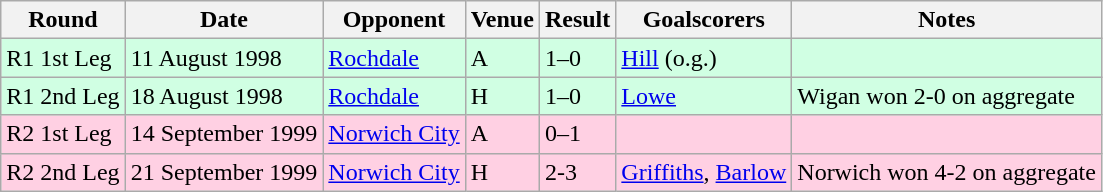<table class="wikitable">
<tr>
<th>Round</th>
<th>Date</th>
<th>Opponent</th>
<th>Venue</th>
<th>Result</th>
<th>Goalscorers</th>
<th>Notes</th>
</tr>
<tr style="background-color: #d0ffe3;">
<td>R1 1st Leg</td>
<td>11 August 1998</td>
<td><a href='#'>Rochdale</a></td>
<td>A</td>
<td>1–0</td>
<td><a href='#'>Hill</a> (o.g.)</td>
<td></td>
</tr>
<tr style="background-color: #d0ffe3;">
<td>R1 2nd Leg</td>
<td>18 August 1998</td>
<td><a href='#'>Rochdale</a></td>
<td>H</td>
<td>1–0</td>
<td><a href='#'>Lowe</a></td>
<td>Wigan won 2-0 on aggregate</td>
</tr>
<tr style="background-color: #ffd0e3;">
<td>R2 1st Leg</td>
<td>14 September 1999</td>
<td><a href='#'>Norwich City</a></td>
<td>A</td>
<td>0–1</td>
<td></td>
<td></td>
</tr>
<tr style="background-color: #ffd0e3;">
<td>R2 2nd Leg</td>
<td>21 September 1999</td>
<td><a href='#'>Norwich City</a></td>
<td>H</td>
<td>2-3</td>
<td><a href='#'>Griffiths</a>, <a href='#'>Barlow</a></td>
<td>Norwich won 4-2 on aggregate</td>
</tr>
</table>
